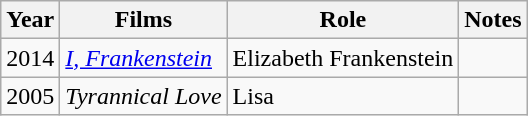<table class=wikitable>
<tr>
<th>Year</th>
<th>Films</th>
<th>Role</th>
<th>Notes</th>
</tr>
<tr>
<td>2014</td>
<td><em><a href='#'>I, Frankenstein</a></em></td>
<td>Elizabeth Frankenstein</td>
<td></td>
</tr>
<tr>
<td>2005</td>
<td><em>Tyrannical Love</em></td>
<td>Lisa</td>
<td></td>
</tr>
</table>
